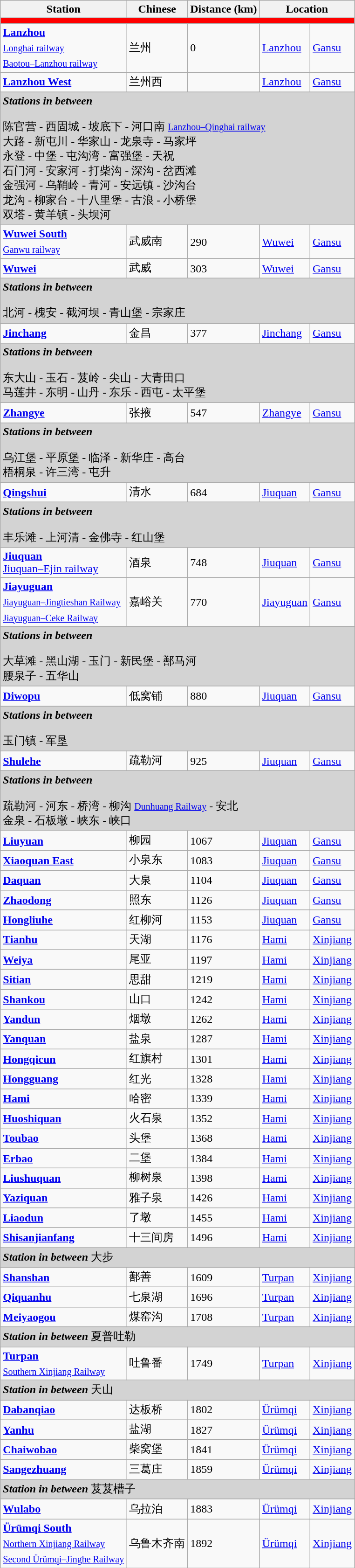<table class="wikitable" rules="all">
<tr>
<th>Station</th>
<th>Chinese</th>
<th>Distance (km)</th>
<th colspan="2">Location</th>
</tr>
<tr style = "background:red; height: 2pt">
<td colspan = "5"></td>
</tr>
<tr>
<td><strong><a href='#'>Lanzhou</a></strong><br><sub><a href='#'>Longhai railway</a><br><a href='#'>Baotou–Lanzhou railway</a></sub></td>
<td>兰州</td>
<td>0</td>
<td><a href='#'>Lanzhou</a></td>
<td><a href='#'>Gansu</a></td>
</tr>
<tr>
<td><strong><a href='#'>Lanzhou West</a></strong></td>
<td>兰州西</td>
<td></td>
<td><a href='#'>Lanzhou</a></td>
<td><a href='#'>Gansu</a></td>
</tr>
<tr style = "background:lightgrey;">
<td colspan = "5"><strong><em>Stations in between</em></strong><br><br>陈官营 - 西固城 - 坡底下 - 河口南 <small><a href='#'>Lanzhou–Qinghai railway</a></small><br>
大路 - 新屯川 - 华家山 - 龙泉寺 - 马家坪<br>
永登 - 中堡 - 屯沟湾 - 富强堡 - 天祝<br>
石门河 - 安家河 - 打柴沟 - 深沟 - 岔西滩<br>
金强河 - 乌鞘岭 - 青河 - 安远镇 - 沙沟台<br>
龙沟 - 柳家台 - 十八里堡 - 古浪 - 小桥堡<br>
双塔 - 黄羊镇 - 头坝河</td>
</tr>
<tr>
<td><strong><a href='#'>Wuwei South</a></strong><br><sub><a href='#'>Ganwu railway</a></sub><br></td>
<td>武威南</td>
<td>290</td>
<td><a href='#'>Wuwei</a></td>
<td><a href='#'>Gansu</a></td>
</tr>
<tr>
<td><strong><a href='#'>Wuwei</a></strong></td>
<td>武威</td>
<td>303</td>
<td><a href='#'>Wuwei</a></td>
<td><a href='#'>Gansu</a></td>
</tr>
<tr style = "background:lightgrey;">
<td colspan = "5"><strong><em>Stations in between</em></strong><br><br>北河 - 槐安 - 截河坝 - 青山堡 - 宗家庄</td>
</tr>
<tr>
<td><strong><a href='#'>Jinchang</a></strong></td>
<td>金昌</td>
<td>377</td>
<td><a href='#'>Jinchang</a></td>
<td><a href='#'>Gansu</a></td>
</tr>
<tr style = "background:lightgrey;">
<td colspan = "5"><strong><em>Stations in between</em></strong><br><br>东大山 - 玉石 - 芨岭 - 尖山 - 大青田口<br>
马莲井 - 东明 - 山丹 - 东乐 - 西屯 - 太平堡</td>
</tr>
<tr>
<td><strong><a href='#'>Zhangye</a></strong></td>
<td>张掖</td>
<td>547</td>
<td><a href='#'>Zhangye</a></td>
<td><a href='#'>Gansu</a></td>
</tr>
<tr style = "background:lightgrey;">
<td colspan = "5"><strong><em>Stations in between</em></strong><br><br>乌江堡 - 平原堡 - 临泽 - 新华庄 - 高台<br>
梧桐泉 - 许三湾 - 屯升</td>
</tr>
<tr>
<td><strong><a href='#'>Qingshui</a></strong></td>
<td>清水</td>
<td>684</td>
<td><a href='#'>Jiuquan</a></td>
<td><a href='#'>Gansu</a></td>
</tr>
<tr style = "background:lightgrey;">
<td colspan = "5"><strong><em>Stations in between</em></strong><br><br>丰乐滩 - 上河清 - 金佛寺 - 红山堡</td>
</tr>
<tr>
<td><strong><a href='#'>Jiuquan</a></strong><br><a href='#'>Jiuquan–Ejin railway</a></td>
<td>酒泉</td>
<td>748</td>
<td><a href='#'>Jiuquan</a></td>
<td><a href='#'>Gansu</a></td>
</tr>
<tr>
<td><strong><a href='#'>Jiayuguan</a></strong><br><sub><a href='#'>Jiayuguan–Jingtieshan Railway</a><br><a href='#'>Jiayuguan–Ceke Railway</a></sub></td>
<td>嘉峪关</td>
<td>770</td>
<td><a href='#'>Jiayuguan</a></td>
<td><a href='#'>Gansu</a></td>
</tr>
<tr style = "background:lightgrey;">
<td colspan = "5"><strong><em>Stations in between</em></strong><br><br>大草滩 - 黑山湖 - 玉门 - 新民堡 - 鄯马河<br>
腰泉子 - 五华山</td>
</tr>
<tr>
<td><strong><a href='#'>Diwopu</a></strong></td>
<td>低窝铺</td>
<td>880</td>
<td><a href='#'>Jiuquan</a></td>
<td><a href='#'>Gansu</a></td>
</tr>
<tr style = "background:lightgrey;">
<td colspan = "5"><strong><em>Stations in between</em></strong><br><br>玉门镇 - 军垦</td>
</tr>
<tr>
<td><strong><a href='#'>Shulehe</a></strong></td>
<td>疏勒河</td>
<td>925</td>
<td><a href='#'>Jiuquan</a></td>
<td><a href='#'>Gansu</a></td>
</tr>
<tr style = "background:lightgrey;">
<td colspan = "5"><strong><em>Stations in between</em></strong><br><br>疏勒河 - 河东 - 桥湾 - 柳沟 <small><a href='#'>Dunhuang Railway</a></small> - 安北<br>
金泉 - 石板墩 - 峡东 - 峡口</td>
</tr>
<tr>
<td><strong><a href='#'>Liuyuan</a></strong></td>
<td>柳园</td>
<td>1067</td>
<td><a href='#'>Jiuquan</a></td>
<td><a href='#'>Gansu</a></td>
</tr>
<tr>
<td><strong><a href='#'>Xiaoquan East</a></strong></td>
<td>小泉东</td>
<td>1083</td>
<td><a href='#'>Jiuquan</a></td>
<td><a href='#'>Gansu</a></td>
</tr>
<tr>
<td><strong><a href='#'>Daquan</a></strong></td>
<td>大泉</td>
<td>1104</td>
<td><a href='#'>Jiuquan</a></td>
<td><a href='#'>Gansu</a></td>
</tr>
<tr>
<td><strong><a href='#'>Zhaodong</a></strong></td>
<td>照东</td>
<td>1126</td>
<td><a href='#'>Jiuquan</a></td>
<td><a href='#'>Gansu</a></td>
</tr>
<tr>
<td><strong><a href='#'>Hongliuhe</a></strong></td>
<td>红柳河</td>
<td>1153</td>
<td><a href='#'>Jiuquan</a></td>
<td><a href='#'>Gansu</a></td>
</tr>
<tr>
<td><strong><a href='#'>Tianhu</a></strong></td>
<td>天湖</td>
<td>1176</td>
<td><a href='#'>Hami</a></td>
<td><a href='#'>Xinjiang</a></td>
</tr>
<tr>
<td><strong><a href='#'>Weiya</a></strong></td>
<td>尾亚</td>
<td>1197</td>
<td><a href='#'>Hami</a></td>
<td><a href='#'>Xinjiang</a></td>
</tr>
<tr>
<td><strong><a href='#'>Sitian</a></strong></td>
<td>思甜</td>
<td>1219</td>
<td><a href='#'>Hami</a></td>
<td><a href='#'>Xinjiang</a></td>
</tr>
<tr>
<td><strong><a href='#'>Shankou</a></strong></td>
<td>山口</td>
<td>1242</td>
<td><a href='#'>Hami</a></td>
<td><a href='#'>Xinjiang</a></td>
</tr>
<tr>
<td><strong><a href='#'>Yandun</a></strong></td>
<td>烟墩</td>
<td>1262</td>
<td><a href='#'>Hami</a></td>
<td><a href='#'>Xinjiang</a></td>
</tr>
<tr>
<td><strong><a href='#'>Yanquan</a></strong></td>
<td>盐泉</td>
<td>1287</td>
<td><a href='#'>Hami</a></td>
<td><a href='#'>Xinjiang</a></td>
</tr>
<tr>
<td><strong><a href='#'>Hongqicun</a></strong></td>
<td>红旗村</td>
<td>1301</td>
<td><a href='#'>Hami</a></td>
<td><a href='#'>Xinjiang</a></td>
</tr>
<tr>
<td><strong><a href='#'>Hongguang</a></strong></td>
<td>红光</td>
<td>1328</td>
<td><a href='#'>Hami</a></td>
<td><a href='#'>Xinjiang</a></td>
</tr>
<tr>
<td><strong><a href='#'>Hami</a></strong></td>
<td>哈密</td>
<td>1339</td>
<td><a href='#'>Hami</a></td>
<td><a href='#'>Xinjiang</a></td>
</tr>
<tr>
<td><strong><a href='#'>Huoshiquan</a></strong></td>
<td>火石泉</td>
<td>1352</td>
<td><a href='#'>Hami</a></td>
<td><a href='#'>Xinjiang</a></td>
</tr>
<tr>
<td><strong><a href='#'>Toubao</a></strong></td>
<td>头堡</td>
<td>1368</td>
<td><a href='#'>Hami</a></td>
<td><a href='#'>Xinjiang</a></td>
</tr>
<tr>
<td><strong><a href='#'>Erbao</a></strong></td>
<td>二堡</td>
<td>1384</td>
<td><a href='#'>Hami</a></td>
<td><a href='#'>Xinjiang</a></td>
</tr>
<tr>
<td><strong><a href='#'>Liushuquan</a></strong></td>
<td>柳树泉</td>
<td>1398</td>
<td><a href='#'>Hami</a></td>
<td><a href='#'>Xinjiang</a></td>
</tr>
<tr>
<td><strong><a href='#'>Yaziquan</a></strong></td>
<td>雅子泉</td>
<td>1426</td>
<td><a href='#'>Hami</a></td>
<td><a href='#'>Xinjiang</a></td>
</tr>
<tr>
<td><strong><a href='#'>Liaodun</a></strong></td>
<td>了墩</td>
<td>1455</td>
<td><a href='#'>Hami</a></td>
<td><a href='#'>Xinjiang</a></td>
</tr>
<tr>
<td><strong><a href='#'>Shisanjianfang</a></strong></td>
<td>十三间房</td>
<td>1496</td>
<td><a href='#'>Hami</a></td>
<td><a href='#'>Xinjiang</a></td>
</tr>
<tr style = "background:lightgrey;">
<td colspan = "5"><strong><em>Station in between</em></strong> 大步</td>
</tr>
<tr>
<td><strong><a href='#'>Shanshan</a></strong></td>
<td>鄯善</td>
<td>1609</td>
<td><a href='#'>Turpan</a></td>
<td><a href='#'>Xinjiang</a></td>
</tr>
<tr>
<td><strong><a href='#'>Qiquanhu</a></strong></td>
<td>七泉湖</td>
<td>1696</td>
<td><a href='#'>Turpan</a></td>
<td><a href='#'>Xinjiang</a></td>
</tr>
<tr>
<td><strong><a href='#'>Meiyaogou</a></strong></td>
<td>煤窑沟</td>
<td>1708</td>
<td><a href='#'>Turpan</a></td>
<td><a href='#'>Xinjiang</a></td>
</tr>
<tr style = "background:lightgrey;">
<td colspan = "5"><strong><em>Station in between</em></strong> 夏普吐勒</td>
</tr>
<tr>
<td><strong><a href='#'>Turpan</a></strong><br><sub><a href='#'>Southern Xinjiang Railway</a></sub></td>
<td>吐鲁番</td>
<td>1749</td>
<td><a href='#'>Turpan</a></td>
<td><a href='#'>Xinjiang</a></td>
</tr>
<tr style = "background:lightgrey;">
<td colspan = "5"><strong><em>Station in between</em></strong> 天山</td>
</tr>
<tr>
<td><strong><a href='#'>Dabanqiao</a></strong></td>
<td>达板桥</td>
<td>1802</td>
<td><a href='#'>Ürümqi</a></td>
<td><a href='#'>Xinjiang</a></td>
</tr>
<tr>
<td><strong><a href='#'>Yanhu</a></strong></td>
<td>盐湖</td>
<td>1827</td>
<td><a href='#'>Ürümqi</a></td>
<td><a href='#'>Xinjiang</a></td>
</tr>
<tr>
<td><strong><a href='#'>Chaiwobao</a></strong></td>
<td>柴窝堡</td>
<td>1841</td>
<td><a href='#'>Ürümqi</a></td>
<td><a href='#'>Xinjiang</a></td>
</tr>
<tr>
<td><strong><a href='#'>Sangezhuang</a></strong></td>
<td>三葛庄</td>
<td>1859</td>
<td><a href='#'>Ürümqi</a></td>
<td><a href='#'>Xinjiang</a></td>
</tr>
<tr style = "background:lightgrey;">
<td colspan = "5"><strong><em>Station in between</em></strong> 芨芨槽子</td>
</tr>
<tr>
<td><strong><a href='#'>Wulabo</a></strong></td>
<td>乌拉泊</td>
<td>1883</td>
<td><a href='#'>Ürümqi</a></td>
<td><a href='#'>Xinjiang</a></td>
</tr>
<tr>
<td><strong><a href='#'>Ürümqi South</a></strong><br><sub><a href='#'>Northern Xinjiang Railway</a><br><a href='#'>Second Ürümqi–Jinghe Railway</a></sub></td>
<td>乌鲁木齐南</td>
<td>1892</td>
<td><a href='#'>Ürümqi</a></td>
<td><a href='#'>Xinjiang</a></td>
</tr>
</table>
